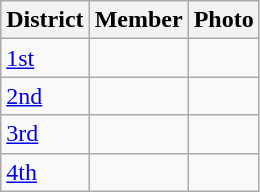<table class="wikitable sortable">
<tr>
<th>District</th>
<th>Member</th>
<th>Photo</th>
</tr>
<tr>
<td><a href='#'>1st</a></td>
<td></td>
<td></td>
</tr>
<tr>
<td><a href='#'>2nd</a></td>
<td></td>
<td></td>
</tr>
<tr>
<td><a href='#'>3rd</a></td>
<td></td>
<td></td>
</tr>
<tr>
<td><a href='#'>4th</a></td>
<td></td>
<td></td>
</tr>
</table>
